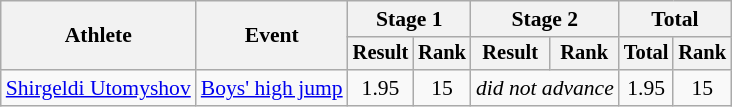<table class="wikitable" style="font-size:90%">
<tr>
<th rowspan=2>Athlete</th>
<th rowspan=2>Event</th>
<th colspan=2>Stage 1</th>
<th colspan=2>Stage 2</th>
<th colspan=2>Total</th>
</tr>
<tr style="font-size:95%">
<th>Result</th>
<th>Rank</th>
<th>Result</th>
<th>Rank</th>
<th>Total</th>
<th>Rank</th>
</tr>
<tr align=center>
<td align=left><a href='#'>Shirgeldi Utomyshov</a></td>
<td align=left><a href='#'>Boys' high jump</a></td>
<td>1.95</td>
<td>15</td>
<td Colspan=2><em>did not advance</em></td>
<td>1.95</td>
<td>15</td>
</tr>
</table>
